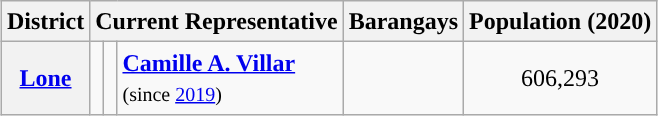<table class="wikitable sortable" style="margin: 1em auto; font-size:100%; line-height:20px; text-align:center">
<tr>
<th>District</th>
<th colspan="3">Current Representative</th>
<th>Barangays</th>
<th>Population (2020)</th>
</tr>
<tr>
<th><a href='#'>Lone</a></th>
<td style="background:"></td>
<td></td>
<td style="text-align:left;"><strong><a href='#'>Camille A. Villar</a></strong><br><small>(since <a href='#'>2019</a>)</small></td>
<td></td>
<td>606,293</td>
</tr>
</table>
